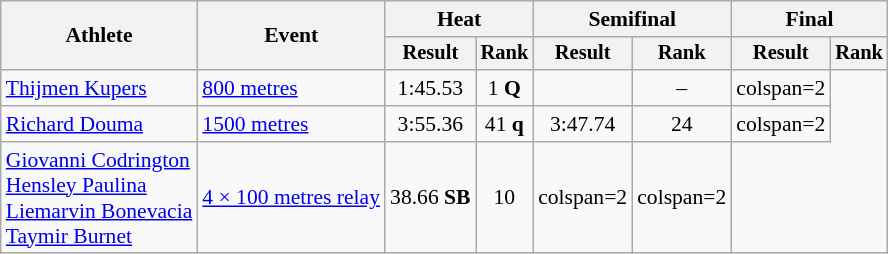<table class="wikitable" style="font-size:90%">
<tr>
<th rowspan="2">Athlete</th>
<th rowspan="2">Event</th>
<th colspan="2">Heat</th>
<th colspan="2">Semifinal</th>
<th colspan="2">Final</th>
</tr>
<tr style="font-size:95%">
<th>Result</th>
<th>Rank</th>
<th>Result</th>
<th>Rank</th>
<th>Result</th>
<th>Rank</th>
</tr>
<tr style=text-align:center>
<td style=text-align:left><a href='#'>Thijmen Kupers</a></td>
<td style=text-align:left><a href='#'>800 metres</a></td>
<td>1:45.53</td>
<td>1 <strong>Q</strong></td>
<td></td>
<td>–</td>
<td>colspan=2 </td>
</tr>
<tr style=text-align:center>
<td style=text-align:left><a href='#'>Richard Douma</a></td>
<td style=text-align:left><a href='#'>1500 metres</a></td>
<td>3:55.36</td>
<td>41 <strong>q</strong></td>
<td>3:47.74</td>
<td>24</td>
<td>colspan=2 </td>
</tr>
<tr style=text-align:center>
<td style=text-align:left><a href='#'>Giovanni Codrington</a><br><a href='#'>Hensley Paulina</a><br><a href='#'>Liemarvin Bonevacia</a><br><a href='#'>Taymir Burnet</a></td>
<td style=text-align:left><a href='#'>4 × 100 metres relay</a></td>
<td>38.66 <strong>SB</strong></td>
<td>10</td>
<td>colspan=2 </td>
<td>colspan=2 </td>
</tr>
</table>
